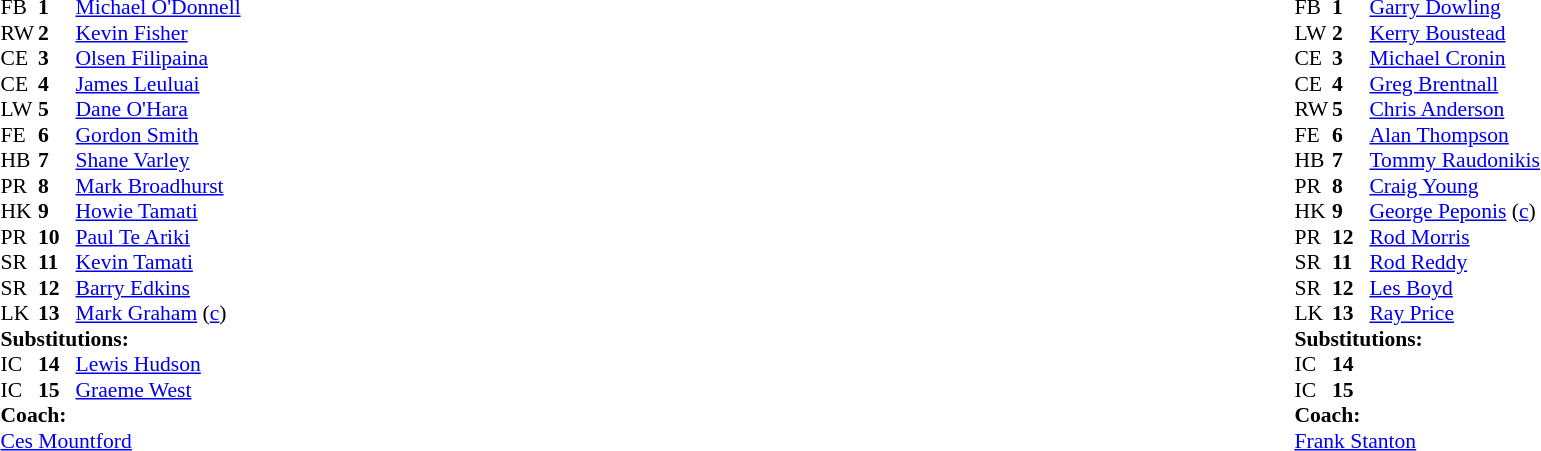<table width="100%">
<tr>
<td valign="top" width="50%"><br><table style="font-size: 90%" cellspacing="0" cellpadding="0">
<tr>
<th width="25"></th>
<th width="25"></th>
</tr>
<tr>
<td>FB</td>
<td><strong>1</strong></td>
<td><a href='#'>Michael O'Donnell</a></td>
</tr>
<tr>
<td>RW</td>
<td><strong>2</strong></td>
<td><a href='#'>Kevin Fisher</a></td>
</tr>
<tr>
<td>CE</td>
<td><strong>3</strong></td>
<td><a href='#'>Olsen Filipaina</a></td>
</tr>
<tr>
<td>CE</td>
<td><strong>4</strong></td>
<td><a href='#'>James Leuluai</a></td>
</tr>
<tr>
<td>LW</td>
<td><strong>5</strong></td>
<td><a href='#'>Dane O'Hara</a></td>
</tr>
<tr>
<td>FE</td>
<td><strong>6</strong></td>
<td><a href='#'>Gordon Smith</a></td>
</tr>
<tr>
<td>HB</td>
<td><strong>7</strong></td>
<td><a href='#'>Shane Varley</a></td>
</tr>
<tr>
<td>PR</td>
<td><strong>8</strong></td>
<td><a href='#'>Mark Broadhurst</a></td>
</tr>
<tr>
<td>HK</td>
<td><strong>9</strong></td>
<td><a href='#'>Howie Tamati</a></td>
</tr>
<tr>
<td>PR</td>
<td><strong>10</strong></td>
<td><a href='#'>Paul Te Ariki</a></td>
</tr>
<tr>
<td>SR</td>
<td><strong>11</strong></td>
<td><a href='#'>Kevin Tamati</a></td>
</tr>
<tr>
<td>SR</td>
<td><strong>12</strong></td>
<td><a href='#'>Barry Edkins</a></td>
</tr>
<tr>
<td>LK</td>
<td><strong>13</strong></td>
<td><a href='#'>Mark Graham</a> (<a href='#'>c</a>)</td>
</tr>
<tr>
<td colspan=3><strong>Substitutions:</strong></td>
</tr>
<tr>
<td>IC</td>
<td><strong>14</strong></td>
<td><a href='#'>Lewis Hudson</a></td>
</tr>
<tr>
<td>IC</td>
<td><strong>15</strong></td>
<td><a href='#'>Graeme West</a></td>
</tr>
<tr>
<td colspan=3><strong>Coach:</strong></td>
</tr>
<tr>
<td colspan="4"> <a href='#'>Ces Mountford</a></td>
</tr>
</table>
</td>
<td valign="top" width="50%"><br><table style="font-size: 90%" cellspacing="0" cellpadding="0" align="center">
<tr>
<th width="25"></th>
<th width="25"></th>
</tr>
<tr>
<td>FB</td>
<td><strong>1</strong></td>
<td><a href='#'>Garry Dowling</a></td>
</tr>
<tr>
<td>LW</td>
<td><strong>2</strong></td>
<td><a href='#'>Kerry Boustead</a></td>
</tr>
<tr>
<td>CE</td>
<td><strong>3</strong></td>
<td><a href='#'>Michael Cronin</a></td>
</tr>
<tr>
<td>CE</td>
<td><strong>4</strong></td>
<td><a href='#'>Greg Brentnall</a></td>
</tr>
<tr>
<td>RW</td>
<td><strong>5</strong></td>
<td><a href='#'>Chris Anderson</a></td>
</tr>
<tr>
<td>FE</td>
<td><strong>6</strong></td>
<td><a href='#'>Alan Thompson</a></td>
</tr>
<tr>
<td>HB</td>
<td><strong>7</strong></td>
<td><a href='#'>Tommy Raudonikis</a></td>
</tr>
<tr>
<td>PR</td>
<td><strong>8</strong></td>
<td><a href='#'>Craig Young</a></td>
</tr>
<tr>
<td>HK</td>
<td><strong>9</strong></td>
<td><a href='#'>George Peponis</a> (<a href='#'>c</a>)</td>
</tr>
<tr>
<td>PR</td>
<td><strong>12</strong></td>
<td><a href='#'>Rod Morris</a></td>
</tr>
<tr>
<td>SR</td>
<td><strong>11</strong></td>
<td><a href='#'>Rod Reddy</a></td>
</tr>
<tr>
<td>SR</td>
<td><strong>12</strong></td>
<td><a href='#'>Les Boyd</a></td>
</tr>
<tr>
<td>LK</td>
<td><strong>13</strong></td>
<td><a href='#'>Ray Price</a></td>
</tr>
<tr>
<td colspan=3><strong>Substitutions:</strong></td>
</tr>
<tr>
<td>IC</td>
<td><strong>14</strong></td>
<td></td>
</tr>
<tr>
<td>IC</td>
<td><strong>15</strong></td>
<td></td>
</tr>
<tr>
<td colspan=3><strong>Coach:</strong></td>
</tr>
<tr>
<td colspan="4"> <a href='#'>Frank Stanton</a></td>
</tr>
</table>
</td>
</tr>
</table>
